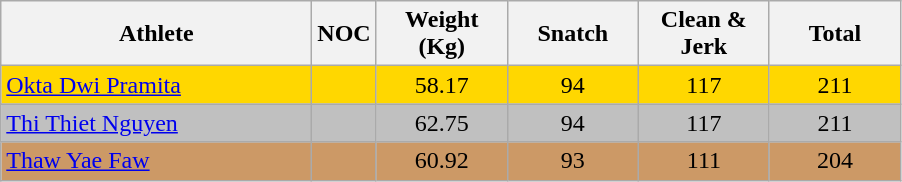<table class="wikitable" style="text-align:center">
<tr>
<th width=200>Athlete</th>
<th width=10>NOC</th>
<th width=80>Weight (Kg)</th>
<th width=80>Snatch</th>
<th width=80>Clean & Jerk</th>
<th width=80>Total</th>
</tr>
<tr bgcolor=gold>
<td align="left"><a href='#'>Okta Dwi Pramita</a></td>
<td></td>
<td>58.17</td>
<td>94</td>
<td>117</td>
<td>211</td>
</tr>
<tr bgcolor=silver>
<td align="left"><a href='#'>Thi Thiet Nguyen</a></td>
<td></td>
<td>62.75</td>
<td>94</td>
<td>117</td>
<td>211</td>
</tr>
<tr bgcolor=CC9966>
<td align="left"><a href='#'>Thaw Yae Faw</a></td>
<td></td>
<td>60.92</td>
<td>93</td>
<td>111</td>
<td>204</td>
</tr>
</table>
